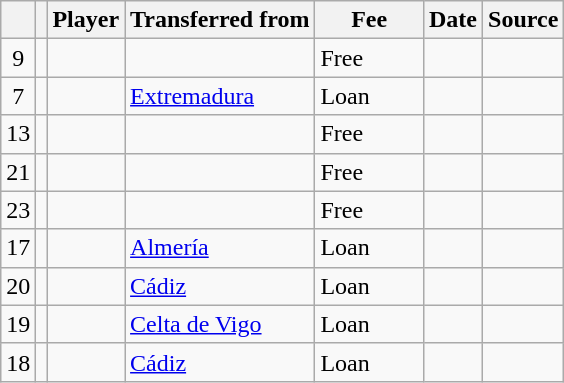<table class="wikitable plainrowheaders sortable">
<tr>
<th></th>
<th></th>
<th scope=col><strong>Player</strong></th>
<th><strong>Transferred from</strong></th>
<th !scope=col; style="width: 65px;"><strong>Fee</strong></th>
<th scope=col><strong>Date</strong></th>
<th scope=col><strong>Source</strong></th>
</tr>
<tr>
<td align=center>9</td>
<td align=center></td>
<td></td>
<td></td>
<td>Free</td>
<td></td>
<td></td>
</tr>
<tr>
<td align=center>7</td>
<td align=center></td>
<td></td>
<td> <a href='#'>Extremadura</a></td>
<td>Loan</td>
<td></td>
<td></td>
</tr>
<tr>
<td align=center>13</td>
<td align=center></td>
<td></td>
<td></td>
<td>Free</td>
<td></td>
<td></td>
</tr>
<tr>
<td align=center>21</td>
<td align=center></td>
<td></td>
<td></td>
<td>Free</td>
<td></td>
<td></td>
</tr>
<tr>
<td align=center>23</td>
<td align=center></td>
<td></td>
<td></td>
<td>Free</td>
<td></td>
<td></td>
</tr>
<tr>
<td align=center>17</td>
<td align=center></td>
<td></td>
<td> <a href='#'>Almería</a></td>
<td>Loan</td>
<td></td>
<td></td>
</tr>
<tr>
<td align=center>20</td>
<td align=center></td>
<td></td>
<td> <a href='#'>Cádiz</a></td>
<td>Loan</td>
<td></td>
<td></td>
</tr>
<tr>
<td align=center>19</td>
<td align=center></td>
<td></td>
<td> <a href='#'>Celta de Vigo</a></td>
<td>Loan</td>
<td></td>
<td></td>
</tr>
<tr>
<td align=center>18</td>
<td align=center></td>
<td></td>
<td> <a href='#'>Cádiz</a></td>
<td>Loan</td>
<td></td>
<td></td>
</tr>
</table>
